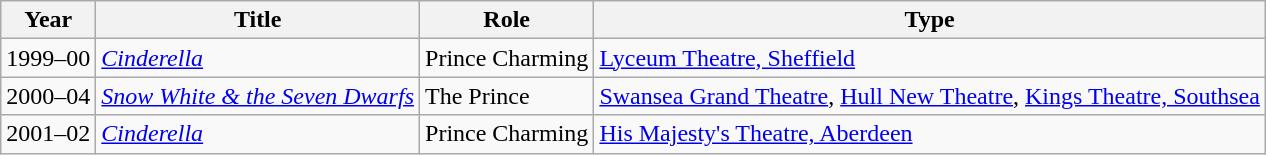<table class="wikitable">
<tr>
<th>Year</th>
<th>Title</th>
<th>Role</th>
<th>Type</th>
</tr>
<tr>
<td>1999–00</td>
<td><em><a href='#'>Cinderella</a></em></td>
<td>Prince Charming</td>
<td><a href='#'>Lyceum Theatre, Sheffield</a></td>
</tr>
<tr>
<td>2000–04</td>
<td><em><a href='#'>Snow White & the Seven Dwarfs</a></em></td>
<td>The Prince</td>
<td><a href='#'>Swansea Grand Theatre</a>, <a href='#'>Hull New Theatre</a>, <a href='#'>Kings Theatre, Southsea</a></td>
</tr>
<tr>
<td>2001–02</td>
<td><em><a href='#'>Cinderella</a></em></td>
<td>Prince Charming</td>
<td><a href='#'>His Majesty's Theatre, Aberdeen</a></td>
</tr>
</table>
